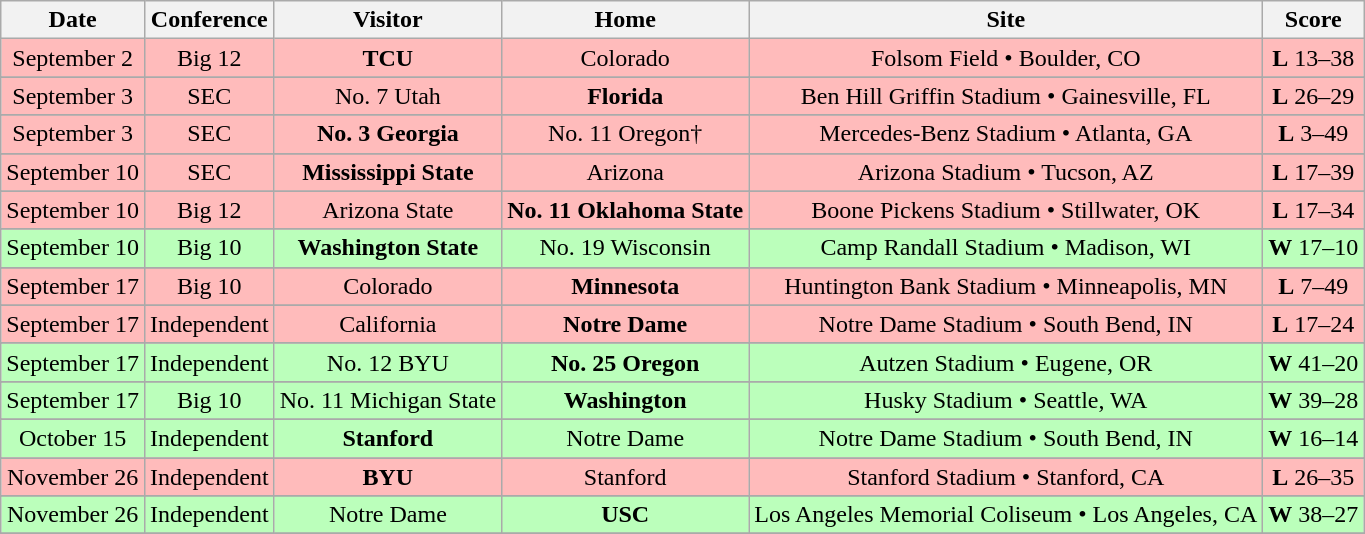<table class="wikitable" style="text-align:center">
<tr>
<th>Date</th>
<th>Conference</th>
<th>Visitor</th>
<th>Home</th>
<th>Site</th>
<th>Score</th>
</tr>
<tr style="background:#fbb;">
<td>September 2</td>
<td>Big 12</td>
<td><strong>TCU</strong></td>
<td>Colorado</td>
<td>Folsom Field • Boulder, CO</td>
<td><strong>L</strong> 13–38</td>
</tr>
<tr>
</tr>
<tr style="background:#fbb;">
<td>September 3</td>
<td>SEC</td>
<td>No. 7 Utah</td>
<td><strong>Florida</strong></td>
<td>Ben Hill Griffin Stadium • Gainesville, FL</td>
<td><strong>L</strong> 26–29</td>
</tr>
<tr>
</tr>
<tr style="background:#fbb;">
<td>September 3</td>
<td>SEC</td>
<td><strong>No. 3 Georgia</strong></td>
<td>No. 11 Oregon†</td>
<td>Mercedes-Benz Stadium • Atlanta, GA</td>
<td><strong>L</strong> 3–49</td>
</tr>
<tr>
</tr>
<tr style="background:#fbb;">
<td>September 10</td>
<td>SEC</td>
<td><strong>Mississippi State</strong></td>
<td>Arizona</td>
<td>Arizona Stadium • Tucson, AZ</td>
<td><strong>L</strong> 17–39</td>
</tr>
<tr>
</tr>
<tr style="background:#fbb;">
<td>September 10</td>
<td>Big 12</td>
<td>Arizona State</td>
<td><strong>No. 11 Oklahoma State</strong></td>
<td>Boone Pickens Stadium • Stillwater, OK</td>
<td><strong>L</strong> 17–34</td>
</tr>
<tr>
</tr>
<tr style="background:#bfb;">
<td>September 10</td>
<td>Big 10</td>
<td><strong>Washington State</strong></td>
<td>No. 19 Wisconsin</td>
<td>Camp Randall Stadium • Madison, WI</td>
<td><strong>W</strong> 17–10</td>
</tr>
<tr>
</tr>
<tr style="background:#fbb;">
<td>September 17</td>
<td>Big 10</td>
<td>Colorado</td>
<td><strong>Minnesota</strong></td>
<td>Huntington Bank Stadium • Minneapolis, MN</td>
<td><strong>L</strong> 7–49</td>
</tr>
<tr>
</tr>
<tr style="background:#fbb;">
<td>September 17</td>
<td>Independent</td>
<td>California</td>
<td><strong>Notre Dame</strong></td>
<td>Notre Dame Stadium • South Bend, IN</td>
<td><strong>L</strong> 17–24</td>
</tr>
<tr>
</tr>
<tr style="background:#bfb;">
<td>September 17</td>
<td>Independent</td>
<td>No. 12 BYU</td>
<td><strong>No. 25 Oregon</strong></td>
<td>Autzen Stadium • Eugene, OR</td>
<td><strong>W</strong> 41–20</td>
</tr>
<tr>
</tr>
<tr style="background:#bfb;">
<td>September 17</td>
<td>Big 10</td>
<td>No. 11 Michigan State</td>
<td><strong>Washington</strong></td>
<td>Husky Stadium • Seattle, WA</td>
<td><strong>W</strong> 39–28</td>
</tr>
<tr>
</tr>
<tr style="background:#bfb;">
<td>October 15</td>
<td>Independent</td>
<td><strong>Stanford</strong></td>
<td>Notre Dame</td>
<td>Notre Dame Stadium • South Bend, IN</td>
<td><strong>W</strong> 16–14</td>
</tr>
<tr>
</tr>
<tr style="background:#fbb;">
<td>November 26</td>
<td>Independent</td>
<td><strong>BYU</strong></td>
<td>Stanford</td>
<td>Stanford Stadium • Stanford, CA</td>
<td><strong>L</strong> 26–35</td>
</tr>
<tr>
</tr>
<tr style="background:#bfb;">
<td>November 26</td>
<td>Independent</td>
<td>Notre Dame</td>
<td><strong>USC</strong></td>
<td>Los Angeles Memorial Coliseum • Los Angeles, CA</td>
<td><strong>W</strong> 38–27</td>
</tr>
<tr>
</tr>
</table>
